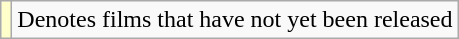<table class="wikitable">
<tr>
<td style="background:#ffc;"></td>
<td>Denotes films that have not yet been released</td>
</tr>
</table>
